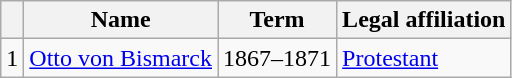<table class="wikitable sortable">
<tr>
<th></th>
<th>Name</th>
<th>Term</th>
<th>Legal affiliation</th>
</tr>
<tr>
<td>1</td>
<td><a href='#'>Otto von Bismarck</a></td>
<td>1867–1871</td>
<td><a href='#'>Protestant</a></td>
</tr>
</table>
